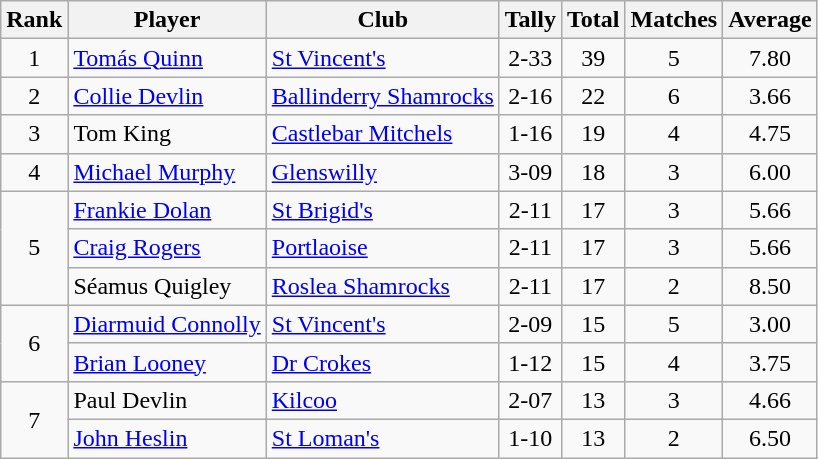<table class="wikitable">
<tr>
<th>Rank</th>
<th>Player</th>
<th>Club</th>
<th>Tally</th>
<th>Total</th>
<th>Matches</th>
<th>Average</th>
</tr>
<tr>
<td rowspan="1" style="text-align:center;">1</td>
<td><a href='#'>Tomás Quinn</a></td>
<td><a href='#'>St Vincent's</a></td>
<td align=center>2-33</td>
<td align=center>39</td>
<td align=center>5</td>
<td align=center>7.80</td>
</tr>
<tr>
<td rowspan="1" style="text-align:center;">2</td>
<td><a href='#'>Collie Devlin</a></td>
<td><a href='#'>Ballinderry Shamrocks</a></td>
<td align=center>2-16</td>
<td align=center>22</td>
<td align=center>6</td>
<td align=center>3.66</td>
</tr>
<tr>
<td rowspan="1" style="text-align:center;">3</td>
<td>Tom King</td>
<td><a href='#'>Castlebar Mitchels</a></td>
<td align=center>1-16</td>
<td align=center>19</td>
<td align=center>4</td>
<td align=center>4.75</td>
</tr>
<tr>
<td rowspan="1" style="text-align:center;">4</td>
<td><a href='#'>Michael Murphy</a></td>
<td><a href='#'>Glenswilly</a></td>
<td align=center>3-09</td>
<td align=center>18</td>
<td align=center>3</td>
<td align=center>6.00</td>
</tr>
<tr>
<td rowspan="3" style="text-align:center;">5</td>
<td><a href='#'>Frankie Dolan</a></td>
<td><a href='#'>St Brigid's</a></td>
<td align=center>2-11</td>
<td align=center>17</td>
<td align=center>3</td>
<td align=center>5.66</td>
</tr>
<tr>
<td><a href='#'>Craig Rogers</a></td>
<td><a href='#'>Portlaoise</a></td>
<td align=center>2-11</td>
<td align=center>17</td>
<td align=center>3</td>
<td align=center>5.66</td>
</tr>
<tr>
<td>Séamus Quigley</td>
<td><a href='#'>Roslea Shamrocks</a></td>
<td align=center>2-11</td>
<td align=center>17</td>
<td align=center>2</td>
<td align=center>8.50</td>
</tr>
<tr>
<td rowspan="2" style="text-align:center;">6</td>
<td><a href='#'>Diarmuid Connolly</a></td>
<td><a href='#'>St Vincent's</a></td>
<td align=center>2-09</td>
<td align=center>15</td>
<td align=center>5</td>
<td align=center>3.00</td>
</tr>
<tr>
<td><a href='#'>Brian Looney</a></td>
<td><a href='#'>Dr Crokes</a></td>
<td align=center>1-12</td>
<td align=center>15</td>
<td align=center>4</td>
<td align=center>3.75</td>
</tr>
<tr>
<td rowspan="2" style="text-align:center;">7</td>
<td>Paul Devlin</td>
<td><a href='#'>Kilcoo</a></td>
<td align=center>2-07</td>
<td align=center>13</td>
<td align=center>3</td>
<td align=center>4.66</td>
</tr>
<tr>
<td><a href='#'>John Heslin</a></td>
<td><a href='#'>St Loman's</a></td>
<td align=center>1-10</td>
<td align=center>13</td>
<td align=center>2</td>
<td align=center>6.50</td>
</tr>
</table>
